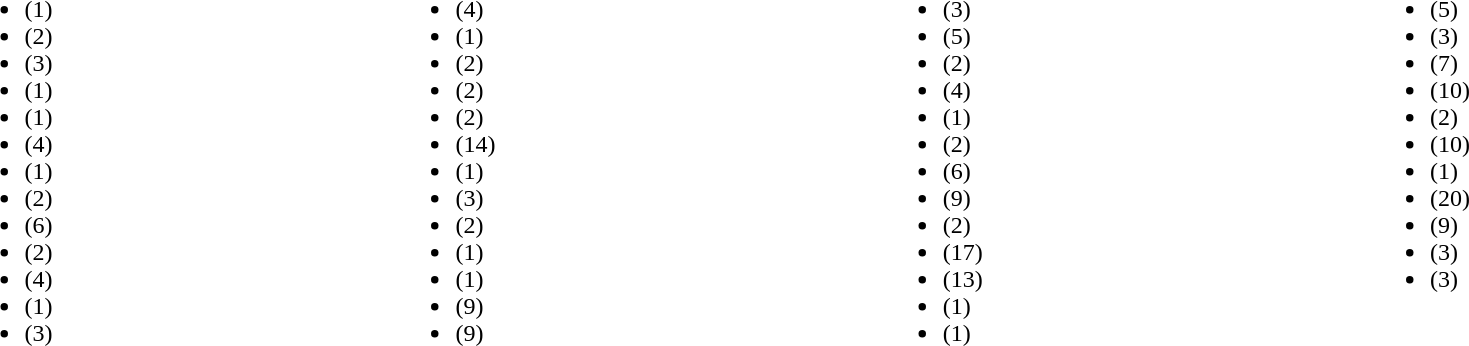<table width="100%" class="toccolours" style="font-size:100%;">
<tr>
<td valign=top><br><ul><li> (1)</li><li> (2)</li><li> (3)</li><li> (1)</li><li> (1)</li><li> (4)</li><li> (1)</li><li> (2)</li><li> (6)</li><li> (2)</li><li> (4)</li><li> (1)</li><li> (3)</li></ul></td>
<td valign=top><br><ul><li> (4)</li><li> (1)</li><li> (2)</li><li> (2)</li><li> (2)</li><li> (14)</li><li> (1)</li><li> (3)</li><li> (2)</li><li> (1)</li><li> (1)</li><li> (9)</li><li> (9)</li></ul></td>
<td valign=top><br><ul><li> (3)</li><li> (5)</li><li> (2)</li><li> (4)</li><li> (1)</li><li> (2)</li><li> (6)</li><li> (9)</li><li> (2)</li><li> (17)</li><li> (13)</li><li> (1)</li><li> (1)</li></ul></td>
<td valign=top><br><ul><li> (5)</li><li> (3)</li><li> (7)</li><li> (10)</li><li> (2)</li><li> (10)</li><li> (1)</li><li> (20)</li><li> (9)</li><li> (3)</li><li> (3)</li></ul></td>
</tr>
</table>
